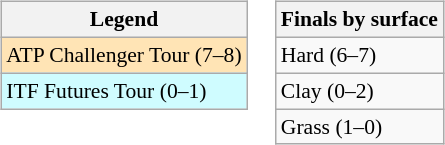<table>
<tr valign=top>
<td><br><table class=wikitable style=font-size:90%>
<tr>
<th>Legend</th>
</tr>
<tr style="background:moccasin;">
<td>ATP Challenger Tour (7–8)</td>
</tr>
<tr style="background:#cffcff;">
<td>ITF Futures Tour (0–1)</td>
</tr>
</table>
</td>
<td><br><table class=wikitable style=font-size:90%>
<tr>
<th>Finals by surface</th>
</tr>
<tr>
<td>Hard (6–7)</td>
</tr>
<tr>
<td>Clay (0–2)</td>
</tr>
<tr>
<td>Grass (1–0)</td>
</tr>
</table>
</td>
</tr>
</table>
